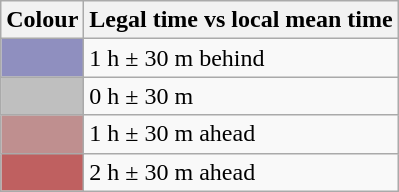<table class="wikitable">
<tr>
<th>Colour</th>
<th>Legal time vs local mean time</th>
</tr>
<tr>
<td style="background: #8f8fbf;"></td>
<td>1 h ± 30 m behind</td>
</tr>
<tr>
<td style="background: #bfbfbf;"></td>
<td>0 h ± 30 m</td>
</tr>
<tr>
<td style="background: #bf8f8f;"></td>
<td>1 h ± 30 m ahead</td>
</tr>
<tr>
<td style="background: #bf6060;"></td>
<td>2 h ± 30 m ahead</td>
</tr>
</table>
